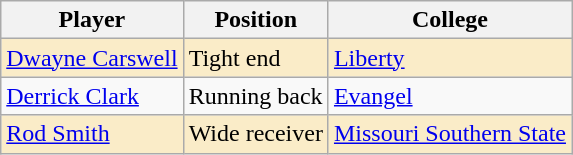<table class="wikitable">
<tr>
<th>Player</th>
<th>Position</th>
<th>College</th>
</tr>
<tr style="background:#faecc8;">
<td><a href='#'>Dwayne Carswell</a></td>
<td>Tight end</td>
<td><a href='#'>Liberty</a></td>
</tr>
<tr>
<td><a href='#'>Derrick Clark</a></td>
<td>Running back</td>
<td><a href='#'>Evangel</a></td>
</tr>
<tr style="background:#faecc8;">
<td><a href='#'>Rod Smith</a></td>
<td>Wide receiver</td>
<td><a href='#'>Missouri Southern State</a></td>
</tr>
</table>
